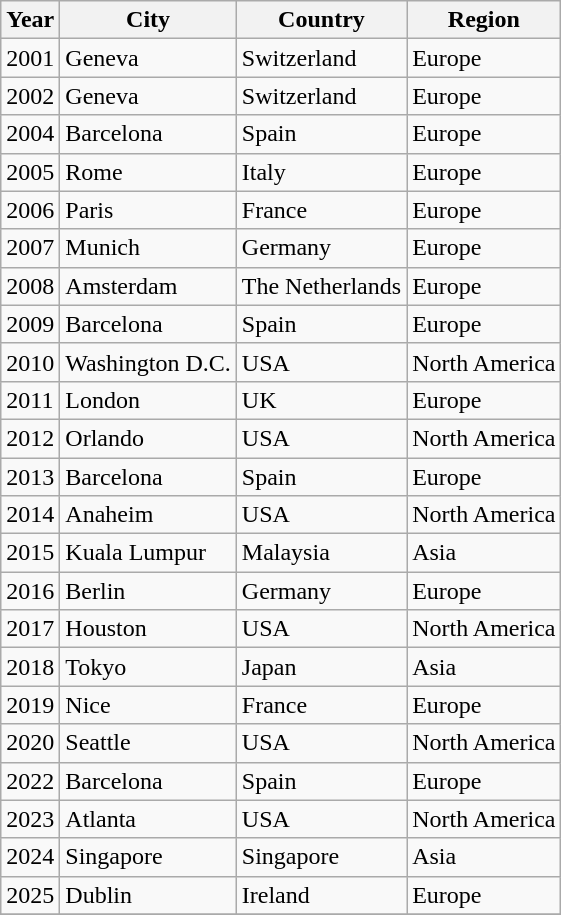<table class="wikitable">
<tr>
<th>Year</th>
<th>City</th>
<th>Country</th>
<th>Region</th>
</tr>
<tr>
<td>2001</td>
<td>Geneva</td>
<td>Switzerland</td>
<td>Europe</td>
</tr>
<tr>
<td>2002</td>
<td>Geneva</td>
<td>Switzerland</td>
<td>Europe</td>
</tr>
<tr>
<td>2004</td>
<td>Barcelona</td>
<td>Spain</td>
<td>Europe</td>
</tr>
<tr>
<td>2005</td>
<td>Rome</td>
<td>Italy</td>
<td>Europe</td>
</tr>
<tr>
<td>2006</td>
<td>Paris</td>
<td>France</td>
<td>Europe</td>
</tr>
<tr>
<td>2007</td>
<td>Munich</td>
<td>Germany</td>
<td>Europe</td>
</tr>
<tr>
<td>2008</td>
<td>Amsterdam</td>
<td>The Netherlands</td>
<td>Europe</td>
</tr>
<tr>
<td>2009</td>
<td>Barcelona</td>
<td>Spain</td>
<td>Europe</td>
</tr>
<tr>
<td>2010</td>
<td>Washington D.C.</td>
<td>USA</td>
<td>North America</td>
</tr>
<tr>
<td>2011</td>
<td>London</td>
<td>UK</td>
<td>Europe</td>
</tr>
<tr>
<td>2012</td>
<td>Orlando</td>
<td>USA</td>
<td>North America</td>
</tr>
<tr>
<td>2013</td>
<td>Barcelona</td>
<td>Spain</td>
<td>Europe</td>
</tr>
<tr>
<td>2014</td>
<td>Anaheim</td>
<td>USA</td>
<td>North America</td>
</tr>
<tr>
<td>2015</td>
<td>Kuala Lumpur</td>
<td>Malaysia</td>
<td>Asia</td>
</tr>
<tr>
<td>2016</td>
<td>Berlin</td>
<td>Germany</td>
<td>Europe</td>
</tr>
<tr>
<td>2017</td>
<td>Houston</td>
<td>USA</td>
<td>North America</td>
</tr>
<tr>
<td>2018</td>
<td>Tokyo</td>
<td>Japan</td>
<td>Asia</td>
</tr>
<tr>
<td>2019</td>
<td>Nice</td>
<td>France</td>
<td>Europe</td>
</tr>
<tr>
<td>2020</td>
<td>Seattle</td>
<td>USA</td>
<td>North America</td>
</tr>
<tr>
<td>2022</td>
<td>Barcelona</td>
<td>Spain</td>
<td>Europe</td>
</tr>
<tr>
<td>2023</td>
<td>Atlanta</td>
<td>USA</td>
<td>North America</td>
</tr>
<tr>
<td>2024</td>
<td>Singapore</td>
<td>Singapore</td>
<td>Asia</td>
</tr>
<tr>
<td>2025</td>
<td>Dublin</td>
<td>Ireland</td>
<td>Europe</td>
</tr>
<tr>
</tr>
</table>
